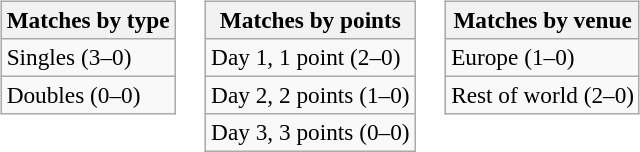<table>
<tr style="vertical-align:top">
<td><br><table class="wikitable" style="font-size:97%">
<tr>
<th>Matches by type</th>
</tr>
<tr>
<td>Singles (3–0)</td>
</tr>
<tr>
<td>Doubles (0–0)</td>
</tr>
</table>
</td>
<td><br><table class="wikitable" style="font-size:97%">
<tr>
<th>Matches by points</th>
</tr>
<tr>
<td>Day 1, 1 point (2–0)</td>
</tr>
<tr>
<td>Day 2, 2 points (1–0)</td>
</tr>
<tr>
<td>Day 3, 3 points (0–0)</td>
</tr>
</table>
</td>
<td><br><table class="wikitable" style="font-size:97%">
<tr>
<th>Matches by venue</th>
</tr>
<tr>
<td>Europe (1–0)</td>
</tr>
<tr>
<td>Rest of world (2–0)</td>
</tr>
</table>
</td>
</tr>
</table>
